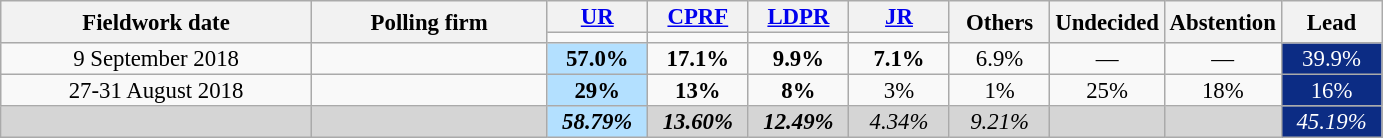<table class=wikitable style="font-size:95%; line-height:14px; text-align:center">
<tr>
<th style=width:200px; rowspan=2>Fieldwork date</th>
<th style=width:150px; rowspan=2>Polling firm</th>
<th style="width:60px;"><a href='#'>UR</a></th>
<th style="width:60px;"><a href='#'>CPRF</a></th>
<th style="width:60px;"><a href='#'>LDPR</a></th>
<th style="width:60px;"><a href='#'>JR</a></th>
<th style="width:60px;" rowspan=2>Others</th>
<th style="width:60px;" rowspan=2>Undecided</th>
<th style="width:60px;" rowspan=2>Abstention</th>
<th style="width:60px;" rowspan="2">Lead</th>
</tr>
<tr>
<td bgcolor=></td>
<td bgcolor=></td>
<td bgcolor=></td>
<td bgcolor=></td>
</tr>
<tr>
<td>9 September 2018</td>
<td> </td>
<td style="background:#B3E0FF"><strong>57.0%</strong></td>
<td><strong>17.1%</strong></td>
<td><strong>9.9%</strong></td>
<td><strong>7.1%</strong></td>
<td>6.9%</td>
<td>—</td>
<td>—</td>
<td style="background:#0C2C84; color:white;">39.9%</td>
</tr>
<tr>
<td>27-31 August 2018</td>
<td></td>
<td style="background:#B3E0FF"><strong>29%</strong></td>
<td><strong>13%</strong></td>
<td><strong>8%</strong></td>
<td>3%</td>
<td>1%</td>
<td>25%</td>
<td>18%</td>
<td style="background:#0C2C84; color:white;">16%</td>
</tr>
<tr>
<td style="background:#D5D5D5"></td>
<td style="background:#D5D5D5"></td>
<td style="background:#B3E0FF"><strong><em>58.79%</em></strong></td>
<td style="background:#D5D5D5"><strong><em>13.60%</em></strong></td>
<td style="background:#D5D5D5"><strong><em>12.49%</em></strong></td>
<td style="background:#D5D5D5"><em>4.34%</em></td>
<td style="background:#D5D5D5"><em>9.21%</em></td>
<td style="background:#D5D5D5"></td>
<td style="background:#D5D5D5"></td>
<td style="background:#0C2C84; color:white;"><em>45.19%</em></td>
</tr>
</table>
